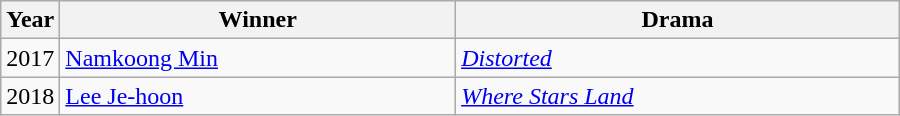<table class="wikitable" style="width:600px">
<tr>
<th width=10>Year</th>
<th>Winner</th>
<th>Drama</th>
</tr>
<tr>
<td>2017</td>
<td><a href='#'>Namkoong Min</a></td>
<td><em><a href='#'>Distorted</a></em></td>
</tr>
<tr>
<td>2018</td>
<td><a href='#'>Lee Je-hoon</a></td>
<td><em><a href='#'>Where Stars Land</a></em></td>
</tr>
</table>
